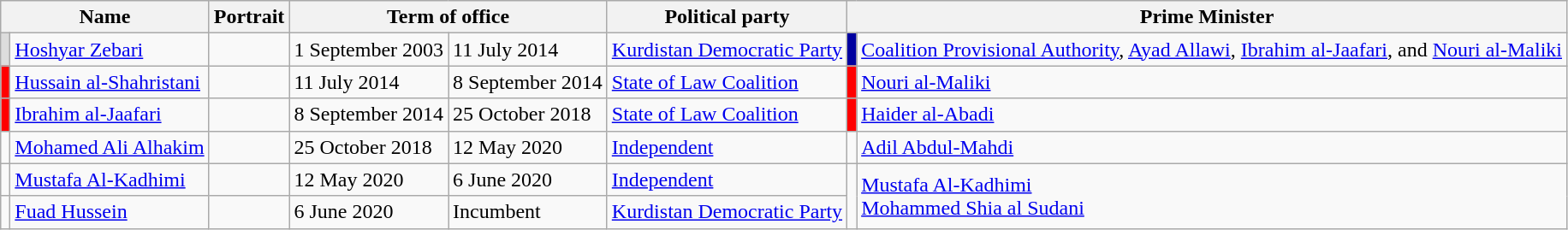<table class="wikitable">
<tr>
<th colspan=2>Name</th>
<th>Portrait</th>
<th colspan=2>Term of office</th>
<th>Political party</th>
<th colspan=2>Prime Minister</th>
</tr>
<tr>
<td bgcolor="#DDDDDD"></td>
<td><a href='#'>Hoshyar Zebari</a></td>
<td></td>
<td>1 September 2003</td>
<td>11 July 2014</td>
<td><a href='#'>Kurdistan Democratic Party</a></td>
<td rowspan="1" bgcolor="#00009F"></td>
<td rowspan="1"><a href='#'>Coalition Provisional Authority</a>, <a href='#'>Ayad Allawi</a>, <a href='#'>Ibrahim al-Jaafari</a>, and <a href='#'>Nouri al-Maliki</a></td>
</tr>
<tr>
<td bgcolor="#FF000"></td>
<td><a href='#'>Hussain al-Shahristani</a> </td>
<td></td>
<td>11 July 2014</td>
<td>8 September 2014</td>
<td><a href='#'>State of Law Coalition</a></td>
<td rowspan="1" style="background-color: red"></td>
<td rowspan="1"><a href='#'>Nouri al-Maliki</a></td>
</tr>
<tr>
<td bgcolor="#FF000"></td>
<td><a href='#'>Ibrahim al-Jaafari</a></td>
<td></td>
<td>8 September 2014</td>
<td>25 October 2018</td>
<td><a href='#'>State of Law Coalition</a></td>
<td rowspan="1" style="background-color: red"></td>
<td rowspan="1"><a href='#'>Haider al-Abadi</a></td>
</tr>
<tr>
<td></td>
<td><a href='#'>Mohamed Ali Alhakim</a></td>
<td></td>
<td>25 October 2018</td>
<td>12 May 2020</td>
<td><a href='#'>Independent</a></td>
<td rowspan="1" style="background-color:"></td>
<td rowspan="1"><a href='#'>Adil Abdul-Mahdi</a></td>
</tr>
<tr>
<td></td>
<td><a href='#'>Mustafa Al-Kadhimi</a> </td>
<td></td>
<td>12 May 2020</td>
<td>6 June 2020</td>
<td><a href='#'>Independent</a></td>
<td rowspan="2" style="background-color:"></td>
<td rowspan="2"><a href='#'>Mustafa Al-Kadhimi</a><br><a href='#'>Mohammed Shia al Sudani</a></td>
</tr>
<tr>
<td></td>
<td><a href='#'>Fuad Hussein</a></td>
<td></td>
<td>6 June 2020</td>
<td>Incumbent</td>
<td><a href='#'>Kurdistan Democratic Party</a></td>
</tr>
</table>
